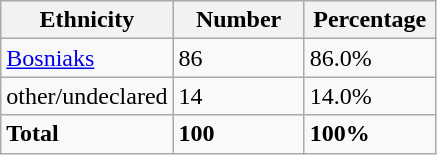<table class="wikitable">
<tr>
<th width="100px">Ethnicity</th>
<th width="80px">Number</th>
<th width="80px">Percentage</th>
</tr>
<tr>
<td><a href='#'>Bosniaks</a></td>
<td>86</td>
<td>86.0%</td>
</tr>
<tr>
<td>other/undeclared</td>
<td>14</td>
<td>14.0%</td>
</tr>
<tr>
<td><strong>Total</strong></td>
<td><strong>100</strong></td>
<td><strong>100%</strong></td>
</tr>
</table>
